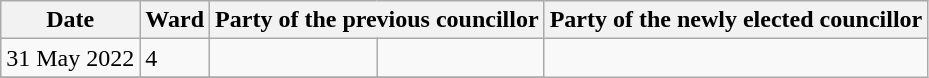<table class="wikitable">
<tr>
<th>Date</th>
<th>Ward</th>
<th colspan=2>Party of the previous councillor</th>
<th colspan=2>Party of the newly elected councillor</th>
</tr>
<tr>
<td>31 May 2022</td>
<td>4</td>
<td></td>
<td></td>
</tr>
<tr>
</tr>
</table>
